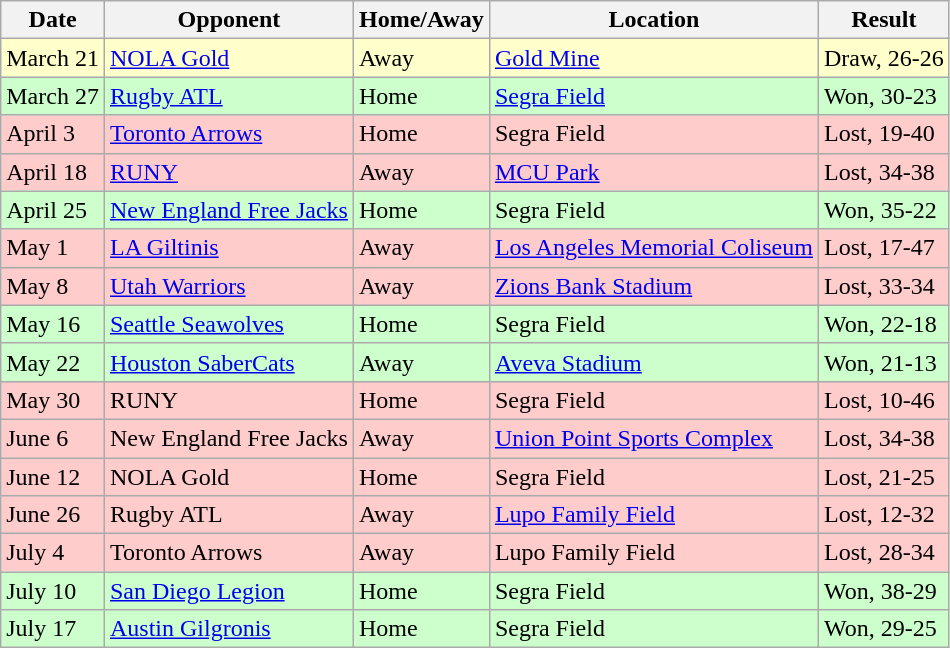<table class="wikitable">
<tr>
<th>Date</th>
<th>Opponent</th>
<th>Home/Away</th>
<th>Location</th>
<th>Result</th>
</tr>
<tr bgcolor="#FFFFCC">
<td>March 21</td>
<td><a href='#'>NOLA Gold</a></td>
<td>Away</td>
<td><a href='#'>Gold Mine</a></td>
<td>Draw, 26-26</td>
</tr>
<tr bgcolor="#CCFFCC">
<td>March 27</td>
<td><a href='#'>Rugby ATL</a></td>
<td>Home</td>
<td><a href='#'>Segra Field</a></td>
<td>Won, 30-23</td>
</tr>
<tr bgcolor="#FFCCCC">
<td>April 3</td>
<td><a href='#'>Toronto Arrows</a></td>
<td>Home</td>
<td>Segra Field</td>
<td>Lost, 19-40</td>
</tr>
<tr bgcolor="#FFCCCC">
<td>April 18</td>
<td><a href='#'>RUNY</a></td>
<td>Away</td>
<td><a href='#'>MCU Park</a></td>
<td>Lost, 34-38</td>
</tr>
<tr bgcolor="#CCFFCC">
<td>April 25</td>
<td><a href='#'>New England Free Jacks</a></td>
<td>Home</td>
<td>Segra Field</td>
<td>Won, 35-22</td>
</tr>
<tr bgcolor="#FFCCCC">
<td>May 1</td>
<td><a href='#'>LA Giltinis</a></td>
<td>Away</td>
<td><a href='#'>Los Angeles Memorial Coliseum</a></td>
<td>Lost, 17-47</td>
</tr>
<tr bgcolor="#FFCCCC">
<td>May 8</td>
<td><a href='#'>Utah Warriors</a></td>
<td>Away</td>
<td><a href='#'>Zions Bank Stadium</a></td>
<td>Lost, 33-34</td>
</tr>
<tr bgcolor= "#CCFFCC">
<td>May 16</td>
<td><a href='#'>Seattle Seawolves</a></td>
<td>Home</td>
<td>Segra Field</td>
<td>Won, 22-18</td>
</tr>
<tr bgcolor=  "#CCFFCC">
<td>May 22</td>
<td><a href='#'>Houston SaberCats</a></td>
<td>Away</td>
<td><a href='#'>Aveva Stadium</a></td>
<td>Won, 21-13</td>
</tr>
<tr bgcolor=  "#FFCCCC">
<td>May 30</td>
<td>RUNY</td>
<td>Home</td>
<td>Segra Field</td>
<td>Lost, 10-46</td>
</tr>
<tr bgcolor= "#FFCCCC">
<td>June 6</td>
<td>New England Free Jacks</td>
<td>Away</td>
<td><a href='#'>Union Point Sports Complex</a></td>
<td>Lost, 34-38</td>
</tr>
<tr bgcolor=  "#FFCCCC">
<td>June 12</td>
<td>NOLA Gold</td>
<td>Home</td>
<td>Segra Field</td>
<td>Lost, 21-25</td>
</tr>
<tr bgcolor=  "#FFCCCC">
<td>June 26</td>
<td>Rugby ATL</td>
<td>Away</td>
<td><a href='#'>Lupo Family Field</a></td>
<td>Lost, 12-32</td>
</tr>
<tr bgcolor=  "#FFCCCC">
<td>July 4</td>
<td>Toronto Arrows</td>
<td>Away</td>
<td>Lupo Family Field</td>
<td>Lost, 28-34</td>
</tr>
<tr bgcolor=  "#CCFFCC">
<td>July 10</td>
<td><a href='#'>San Diego Legion</a></td>
<td>Home</td>
<td>Segra Field</td>
<td>Won, 38-29</td>
</tr>
<tr bgcolor= "#CCFFCC">
<td>July 17</td>
<td><a href='#'>Austin Gilgronis</a></td>
<td>Home</td>
<td>Segra Field</td>
<td>Won, 29-25</td>
</tr>
</table>
